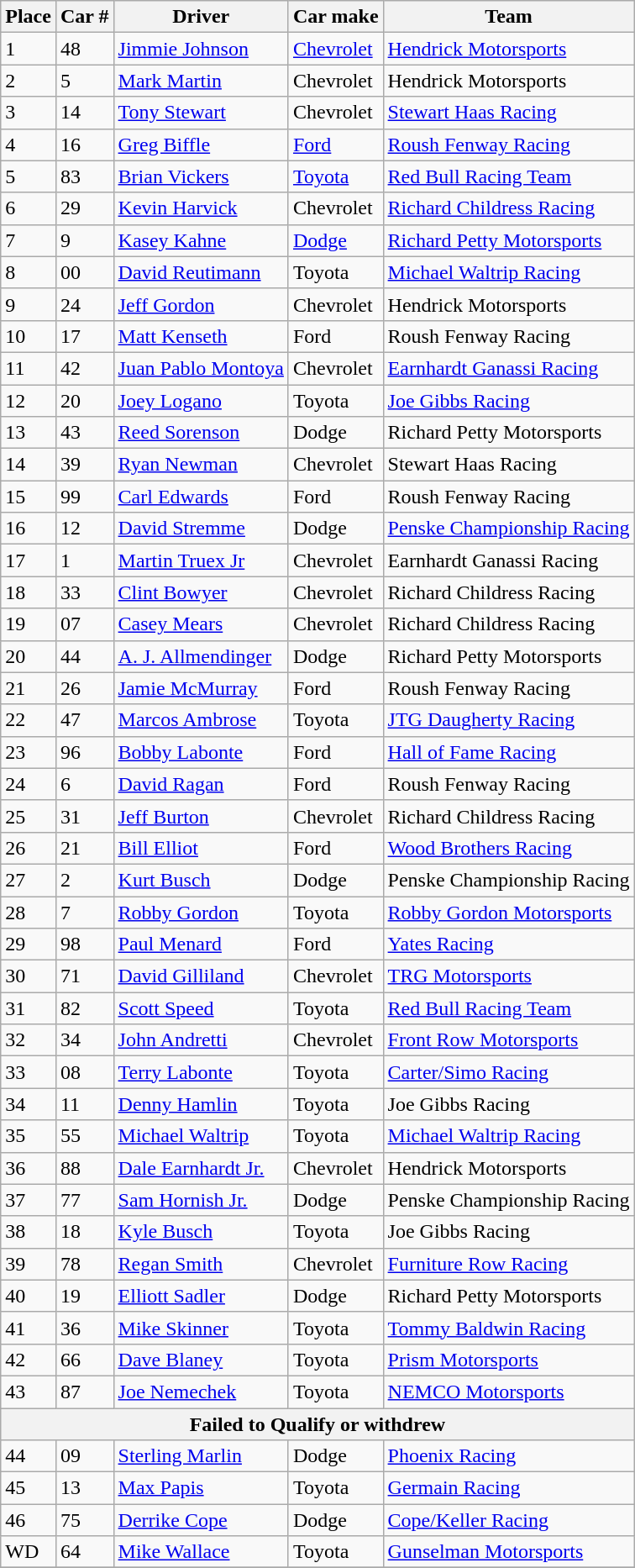<table class="wikitable" format="font-size:90%;">
<tr>
<th>Place</th>
<th>Car #</th>
<th>Driver</th>
<th>Car make</th>
<th>Team</th>
</tr>
<tr>
<td>1</td>
<td>48</td>
<td><a href='#'>Jimmie Johnson</a></td>
<td><a href='#'>Chevrolet</a></td>
<td><a href='#'>Hendrick Motorsports</a></td>
</tr>
<tr>
<td>2</td>
<td>5</td>
<td><a href='#'>Mark Martin</a></td>
<td>Chevrolet</td>
<td>Hendrick Motorsports</td>
</tr>
<tr>
<td>3</td>
<td>14</td>
<td><a href='#'>Tony Stewart</a></td>
<td>Chevrolet</td>
<td><a href='#'>Stewart Haas Racing</a></td>
</tr>
<tr>
<td>4</td>
<td>16</td>
<td><a href='#'>Greg Biffle</a></td>
<td><a href='#'>Ford</a></td>
<td><a href='#'>Roush Fenway Racing</a></td>
</tr>
<tr>
<td>5</td>
<td>83</td>
<td><a href='#'>Brian Vickers</a></td>
<td><a href='#'>Toyota</a></td>
<td><a href='#'>Red Bull Racing Team</a></td>
</tr>
<tr>
<td>6</td>
<td>29</td>
<td><a href='#'>Kevin Harvick</a></td>
<td>Chevrolet</td>
<td><a href='#'>Richard Childress Racing</a></td>
</tr>
<tr>
<td>7</td>
<td>9</td>
<td><a href='#'>Kasey Kahne</a></td>
<td><a href='#'>Dodge</a></td>
<td><a href='#'>Richard Petty Motorsports</a></td>
</tr>
<tr>
<td>8</td>
<td>00</td>
<td><a href='#'>David Reutimann</a></td>
<td>Toyota</td>
<td><a href='#'>Michael Waltrip Racing</a></td>
</tr>
<tr>
<td>9</td>
<td>24</td>
<td><a href='#'>Jeff Gordon</a></td>
<td>Chevrolet</td>
<td>Hendrick Motorsports</td>
</tr>
<tr>
<td>10</td>
<td>17</td>
<td><a href='#'>Matt Kenseth</a></td>
<td>Ford</td>
<td>Roush Fenway Racing</td>
</tr>
<tr>
<td>11</td>
<td>42</td>
<td><a href='#'>Juan Pablo Montoya</a></td>
<td>Chevrolet</td>
<td><a href='#'>Earnhardt Ganassi Racing</a></td>
</tr>
<tr>
<td>12</td>
<td>20</td>
<td><a href='#'>Joey Logano</a></td>
<td>Toyota</td>
<td><a href='#'>Joe Gibbs Racing</a></td>
</tr>
<tr>
<td>13</td>
<td>43</td>
<td><a href='#'>Reed Sorenson</a></td>
<td>Dodge</td>
<td>Richard Petty Motorsports</td>
</tr>
<tr>
<td>14</td>
<td>39</td>
<td><a href='#'>Ryan Newman</a></td>
<td>Chevrolet</td>
<td>Stewart Haas Racing</td>
</tr>
<tr>
<td>15</td>
<td>99</td>
<td><a href='#'>Carl Edwards</a></td>
<td>Ford</td>
<td>Roush Fenway Racing</td>
</tr>
<tr>
<td>16</td>
<td>12</td>
<td><a href='#'>David Stremme</a></td>
<td>Dodge</td>
<td><a href='#'>Penske Championship Racing</a></td>
</tr>
<tr>
<td>17</td>
<td>1</td>
<td><a href='#'>Martin Truex Jr</a></td>
<td>Chevrolet</td>
<td>Earnhardt Ganassi Racing</td>
</tr>
<tr>
<td>18</td>
<td>33</td>
<td><a href='#'>Clint Bowyer</a></td>
<td>Chevrolet</td>
<td>Richard Childress Racing</td>
</tr>
<tr>
<td>19</td>
<td>07</td>
<td><a href='#'>Casey Mears</a></td>
<td>Chevrolet</td>
<td>Richard Childress Racing</td>
</tr>
<tr>
<td>20</td>
<td>44</td>
<td><a href='#'>A. J. Allmendinger</a></td>
<td>Dodge</td>
<td>Richard Petty Motorsports</td>
</tr>
<tr>
<td>21</td>
<td>26</td>
<td><a href='#'>Jamie McMurray</a></td>
<td>Ford</td>
<td>Roush Fenway Racing</td>
</tr>
<tr>
<td>22</td>
<td>47</td>
<td><a href='#'>Marcos Ambrose</a></td>
<td>Toyota</td>
<td><a href='#'>JTG Daugherty Racing</a></td>
</tr>
<tr>
<td>23</td>
<td>96</td>
<td><a href='#'>Bobby Labonte</a></td>
<td>Ford</td>
<td><a href='#'>Hall of Fame Racing</a></td>
</tr>
<tr>
<td>24</td>
<td>6</td>
<td><a href='#'>David Ragan</a></td>
<td>Ford</td>
<td>Roush Fenway Racing</td>
</tr>
<tr>
<td>25</td>
<td>31</td>
<td><a href='#'>Jeff Burton</a></td>
<td>Chevrolet</td>
<td>Richard Childress Racing</td>
</tr>
<tr>
<td>26</td>
<td>21</td>
<td><a href='#'>Bill Elliot</a></td>
<td>Ford</td>
<td><a href='#'>Wood Brothers Racing</a></td>
</tr>
<tr>
<td>27</td>
<td>2</td>
<td><a href='#'>Kurt Busch</a></td>
<td>Dodge</td>
<td>Penske Championship Racing</td>
</tr>
<tr>
<td>28</td>
<td>7</td>
<td><a href='#'>Robby Gordon</a></td>
<td>Toyota</td>
<td><a href='#'>Robby Gordon Motorsports</a></td>
</tr>
<tr>
<td>29</td>
<td>98</td>
<td><a href='#'>Paul Menard</a></td>
<td>Ford</td>
<td><a href='#'>Yates Racing</a></td>
</tr>
<tr>
<td>30</td>
<td>71</td>
<td><a href='#'>David Gilliland</a></td>
<td>Chevrolet</td>
<td><a href='#'>TRG Motorsports</a></td>
</tr>
<tr>
<td>31</td>
<td>82</td>
<td><a href='#'>Scott Speed</a></td>
<td>Toyota</td>
<td><a href='#'>Red Bull Racing Team</a></td>
</tr>
<tr>
<td>32</td>
<td>34</td>
<td><a href='#'>John Andretti</a></td>
<td>Chevrolet</td>
<td><a href='#'>Front Row Motorsports</a></td>
</tr>
<tr>
<td>33</td>
<td>08</td>
<td><a href='#'>Terry Labonte</a></td>
<td>Toyota</td>
<td><a href='#'>Carter/Simo Racing</a></td>
</tr>
<tr>
<td>34</td>
<td>11</td>
<td><a href='#'>Denny Hamlin</a></td>
<td>Toyota</td>
<td>Joe Gibbs Racing</td>
</tr>
<tr>
<td>35</td>
<td>55</td>
<td><a href='#'>Michael Waltrip</a></td>
<td>Toyota</td>
<td><a href='#'>Michael Waltrip Racing</a></td>
</tr>
<tr>
<td>36</td>
<td>88</td>
<td><a href='#'>Dale Earnhardt Jr.</a></td>
<td>Chevrolet</td>
<td>Hendrick Motorsports</td>
</tr>
<tr>
<td>37</td>
<td>77</td>
<td><a href='#'>Sam Hornish Jr.</a></td>
<td>Dodge</td>
<td>Penske Championship Racing</td>
</tr>
<tr>
<td>38</td>
<td>18</td>
<td><a href='#'>Kyle Busch</a></td>
<td>Toyota</td>
<td>Joe Gibbs Racing</td>
</tr>
<tr>
<td>39</td>
<td>78</td>
<td><a href='#'>Regan Smith</a></td>
<td>Chevrolet</td>
<td><a href='#'>Furniture Row Racing</a></td>
</tr>
<tr>
<td>40</td>
<td>19</td>
<td><a href='#'>Elliott Sadler</a></td>
<td>Dodge</td>
<td>Richard Petty Motorsports</td>
</tr>
<tr>
<td>41</td>
<td>36</td>
<td><a href='#'>Mike Skinner</a></td>
<td>Toyota</td>
<td><a href='#'>Tommy Baldwin Racing</a></td>
</tr>
<tr>
<td>42</td>
<td>66</td>
<td><a href='#'>Dave Blaney</a></td>
<td>Toyota</td>
<td><a href='#'>Prism Motorsports</a></td>
</tr>
<tr>
<td>43</td>
<td>87</td>
<td><a href='#'>Joe Nemechek</a></td>
<td>Toyota</td>
<td><a href='#'>NEMCO Motorsports</a></td>
</tr>
<tr>
<th colspan="5"><strong>Failed to Qualify or withdrew</strong></th>
</tr>
<tr>
<td>44</td>
<td>09</td>
<td><a href='#'>Sterling Marlin</a></td>
<td>Dodge</td>
<td><a href='#'>Phoenix Racing</a></td>
</tr>
<tr>
<td>45</td>
<td>13</td>
<td><a href='#'>Max Papis</a></td>
<td>Toyota</td>
<td><a href='#'>Germain Racing</a></td>
</tr>
<tr>
<td>46</td>
<td>75</td>
<td><a href='#'>Derrike Cope</a></td>
<td>Dodge</td>
<td><a href='#'>Cope/Keller Racing</a></td>
</tr>
<tr>
<td>WD</td>
<td>64</td>
<td><a href='#'>Mike Wallace</a></td>
<td>Toyota</td>
<td><a href='#'>Gunselman Motorsports</a></td>
</tr>
<tr>
</tr>
</table>
